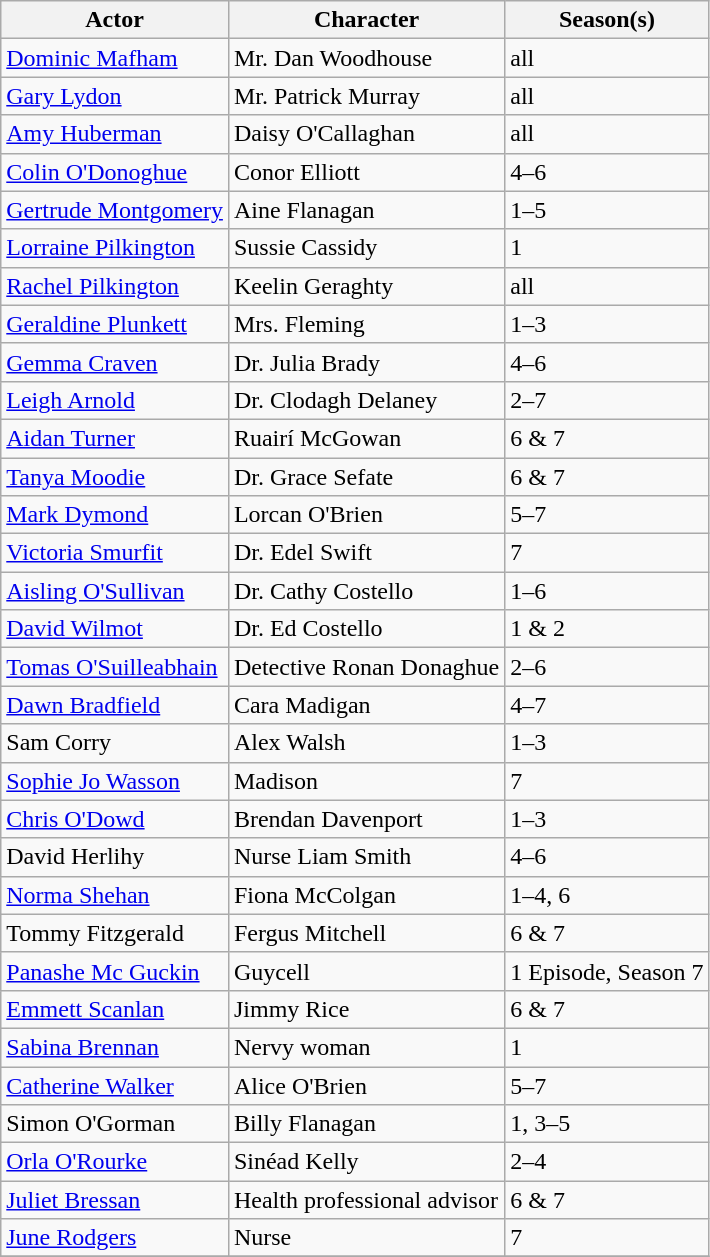<table class="wikitable sortable">
<tr>
<th>Actor</th>
<th>Character</th>
<th>Season(s)</th>
</tr>
<tr>
<td><a href='#'>Dominic Mafham</a></td>
<td>Mr. Dan Woodhouse</td>
<td>all</td>
</tr>
<tr>
<td><a href='#'>Gary Lydon</a></td>
<td>Mr. Patrick Murray</td>
<td>all</td>
</tr>
<tr>
<td><a href='#'>Amy Huberman</a></td>
<td>Daisy O'Callaghan</td>
<td>all</td>
</tr>
<tr>
<td><a href='#'>Colin O'Donoghue</a></td>
<td>Conor Elliott</td>
<td>4–6</td>
</tr>
<tr>
<td><a href='#'>Gertrude Montgomery</a></td>
<td>Aine Flanagan</td>
<td>1–5</td>
</tr>
<tr>
<td><a href='#'>Lorraine Pilkington</a></td>
<td>Sussie Cassidy</td>
<td>1</td>
</tr>
<tr>
<td><a href='#'>Rachel Pilkington</a></td>
<td>Keelin Geraghty</td>
<td>all</td>
</tr>
<tr>
<td><a href='#'>Geraldine Plunkett</a></td>
<td>Mrs. Fleming</td>
<td>1–3</td>
</tr>
<tr>
<td><a href='#'>Gemma Craven</a></td>
<td>Dr. Julia Brady</td>
<td>4–6</td>
</tr>
<tr>
<td><a href='#'>Leigh Arnold</a></td>
<td>Dr. Clodagh Delaney</td>
<td>2–7</td>
</tr>
<tr>
<td><a href='#'>Aidan Turner</a></td>
<td>Ruairí McGowan</td>
<td>6 & 7</td>
</tr>
<tr>
<td><a href='#'>Tanya Moodie</a></td>
<td>Dr. Grace Sefate</td>
<td>6 & 7</td>
</tr>
<tr>
<td><a href='#'>Mark Dymond</a></td>
<td>Lorcan O'Brien</td>
<td>5–7</td>
</tr>
<tr>
<td><a href='#'>Victoria Smurfit</a></td>
<td>Dr. Edel Swift</td>
<td>7</td>
</tr>
<tr>
<td><a href='#'>Aisling O'Sullivan</a></td>
<td>Dr. Cathy Costello</td>
<td>1–6</td>
</tr>
<tr>
<td><a href='#'>David Wilmot</a></td>
<td>Dr. Ed Costello</td>
<td>1 & 2</td>
</tr>
<tr>
<td><a href='#'>Tomas O'Suilleabhain</a></td>
<td>Detective Ronan Donaghue</td>
<td>2–6</td>
</tr>
<tr>
<td><a href='#'>Dawn Bradfield</a></td>
<td>Cara Madigan</td>
<td>4–7</td>
</tr>
<tr>
<td>Sam Corry</td>
<td>Alex Walsh</td>
<td>1–3</td>
</tr>
<tr>
<td><a href='#'>Sophie Jo Wasson</a></td>
<td>Madison</td>
<td>7</td>
</tr>
<tr>
<td><a href='#'>Chris O'Dowd</a></td>
<td>Brendan Davenport</td>
<td>1–3</td>
</tr>
<tr>
<td>David Herlihy</td>
<td>Nurse Liam Smith</td>
<td>4–6</td>
</tr>
<tr>
<td><a href='#'>Norma Shehan</a></td>
<td>Fiona McColgan</td>
<td>1–4, 6</td>
</tr>
<tr>
<td>Tommy Fitzgerald</td>
<td>Fergus Mitchell</td>
<td>6 & 7</td>
</tr>
<tr>
<td><a href='#'>Panashe Mc Guckin</a></td>
<td>Guycell</td>
<td>1 Episode, Season 7</td>
</tr>
<tr>
<td><a href='#'>Emmett Scanlan</a></td>
<td>Jimmy Rice</td>
<td>6 & 7</td>
</tr>
<tr>
<td><a href='#'>Sabina Brennan</a></td>
<td>Nervy woman</td>
<td>1</td>
</tr>
<tr>
<td><a href='#'>Catherine Walker</a></td>
<td>Alice O'Brien</td>
<td>5–7</td>
</tr>
<tr>
<td>Simon O'Gorman</td>
<td>Billy Flanagan</td>
<td>1, 3–5</td>
</tr>
<tr>
<td><a href='#'>Orla O'Rourke</a></td>
<td>Sinéad Kelly</td>
<td>2–4</td>
</tr>
<tr>
<td><a href='#'>Juliet Bressan</a></td>
<td>Health professional advisor</td>
<td>6 & 7</td>
</tr>
<tr>
<td><a href='#'>June Rodgers</a></td>
<td>Nurse</td>
<td>7</td>
</tr>
<tr>
</tr>
</table>
